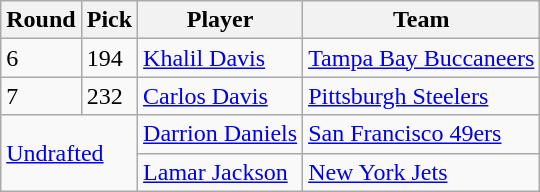<table class="wikitable">
<tr>
<th>Round</th>
<th>Pick</th>
<th>Player</th>
<th>Team</th>
</tr>
<tr>
<td>6</td>
<td>194</td>
<td><a href='#'>Khalil Davis</a></td>
<td><a href='#'>Tampa Bay Buccaneers</a></td>
</tr>
<tr>
<td>7</td>
<td>232</td>
<td><a href='#'>Carlos Davis</a></td>
<td><a href='#'>Pittsburgh Steelers</a></td>
</tr>
<tr>
<td rowspan="2"colspan="2"><a href='#'>Undrafted</a></td>
<td><a href='#'>Darrion Daniels</a></td>
<td><a href='#'>San Francisco 49ers</a></td>
</tr>
<tr>
<td><a href='#'>Lamar Jackson</a></td>
<td><a href='#'>New York Jets</a></td>
</tr>
</table>
